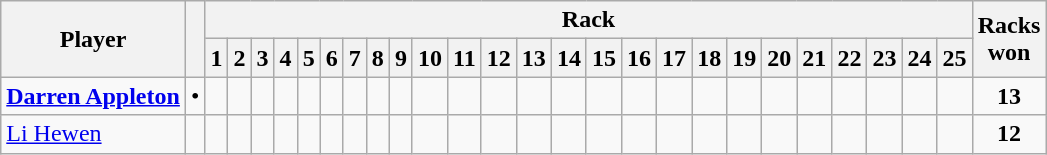<table class=wikitable style="text-align:center;">
<tr>
<th rowspan=2>Player</th>
<th rowspan=2></th>
<th colspan=25>Rack</th>
<th rowspan=2>Racks<br>won</th>
</tr>
<tr>
<th>1</th>
<th>2</th>
<th>3</th>
<th>4</th>
<th>5</th>
<th>6</th>
<th>7</th>
<th>8</th>
<th>9</th>
<th>10</th>
<th>11</th>
<th>12</th>
<th>13</th>
<th>14</th>
<th>15</th>
<th>16</th>
<th>17</th>
<th>18</th>
<th>19</th>
<th>20</th>
<th>21</th>
<th>22</th>
<th>23</th>
<th>24</th>
<th>25</th>
</tr>
<tr>
<td align=left> <strong><a href='#'>Darren Appleton</a></strong></td>
<td>•</td>
<td></td>
<td></td>
<td></td>
<td></td>
<td></td>
<td></td>
<td></td>
<td></td>
<td></td>
<td></td>
<td></td>
<td></td>
<td></td>
<td></td>
<td></td>
<td></td>
<td></td>
<td></td>
<td></td>
<td></td>
<td></td>
<td></td>
<td></td>
<td></td>
<td></td>
<td><strong>13</strong></td>
</tr>
<tr>
<td align=left> <a href='#'>Li Hewen</a></td>
<td></td>
<td></td>
<td></td>
<td></td>
<td></td>
<td></td>
<td></td>
<td></td>
<td></td>
<td></td>
<td></td>
<td></td>
<td></td>
<td></td>
<td></td>
<td></td>
<td></td>
<td></td>
<td></td>
<td></td>
<td></td>
<td></td>
<td></td>
<td></td>
<td></td>
<td></td>
<td><strong>12</strong></td>
</tr>
</table>
